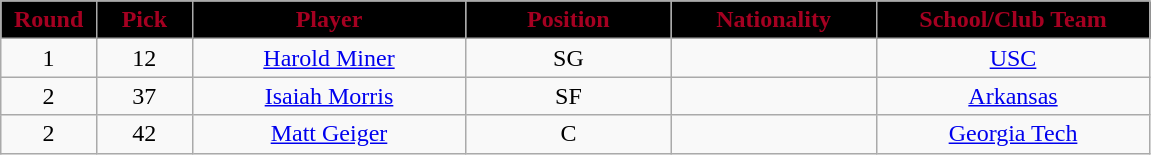<table class="wikitable sortable sortable">
<tr>
<th style="background:#000000;color:#A50021;" width="7%">Round</th>
<th style="background:#000000;color:#A50021;" width="7%">Pick</th>
<th style="background:#000000;color:#A50021;" width="20%">Player</th>
<th style="background:#000000;color:#A50021;" width="15%">Position</th>
<th style="background:#000000;color:#A50021;" width="15%">Nationality</th>
<th style="background:#000000;color:#A50021;" width="20%">School/Club Team</th>
</tr>
<tr style="text-align: center">
<td>1</td>
<td>12</td>
<td><a href='#'>Harold Miner</a></td>
<td>SG</td>
<td></td>
<td><a href='#'>USC</a></td>
</tr>
<tr style="text-align: center">
<td>2</td>
<td>37</td>
<td><a href='#'>Isaiah Morris</a></td>
<td>SF</td>
<td></td>
<td><a href='#'>Arkansas</a></td>
</tr>
<tr style="text-align: center">
<td>2</td>
<td>42</td>
<td><a href='#'>Matt Geiger</a></td>
<td>C</td>
<td></td>
<td><a href='#'>Georgia Tech</a></td>
</tr>
</table>
